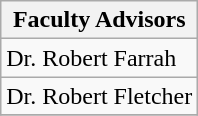<table class="wikitable" border="1">
<tr>
<th>Faculty Advisors</th>
</tr>
<tr>
<td>Dr. Robert Farrah</td>
</tr>
<tr>
<td>Dr. Robert Fletcher</td>
</tr>
<tr>
</tr>
</table>
